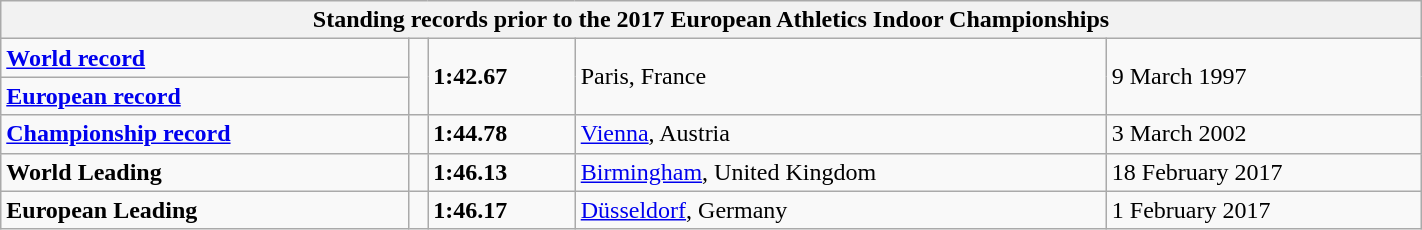<table class="wikitable" width=75%>
<tr>
<th colspan="5">Standing records prior to the 2017 European Athletics Indoor Championships</th>
</tr>
<tr>
<td><strong><a href='#'>World record</a></strong></td>
<td rowspan=2></td>
<td rowspan=2><strong>1:42.67</strong></td>
<td rowspan=2>Paris, France</td>
<td rowspan=2>9 March 1997</td>
</tr>
<tr>
<td><strong><a href='#'>European record</a></strong></td>
</tr>
<tr>
<td><strong><a href='#'>Championship record</a></strong></td>
<td></td>
<td><strong>1:44.78</strong></td>
<td><a href='#'>Vienna</a>, Austria</td>
<td>3 March 2002</td>
</tr>
<tr>
<td><strong>World Leading</strong></td>
<td></td>
<td><strong>1:46.13</strong></td>
<td><a href='#'>Birmingham</a>, United Kingdom</td>
<td>18 February 2017</td>
</tr>
<tr>
<td><strong>European Leading</strong></td>
<td></td>
<td><strong>1:46.17</strong></td>
<td><a href='#'>Düsseldorf</a>, Germany</td>
<td>1 February 2017</td>
</tr>
</table>
